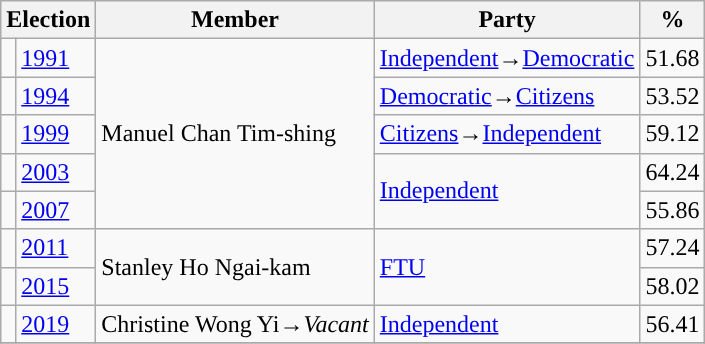<table class="wikitable">
<tr>
<th colspan="2">Election</th>
<th>Member</th>
<th>Party</th>
<th>%</th>
</tr>
<tr>
<td style="background-color: "></td>
<td><a href='#'>1991</a></td>
<td rowspan=5>Manuel Chan Tim-shing</td>
<td><a href='#'>Independent</a>→<a href='#'>Democratic</a></td>
<td>51.68</td>
</tr>
<tr>
<td style="background-color: "></td>
<td><a href='#'>1994</a></td>
<td><a href='#'>Democratic</a>→<a href='#'>Citizens</a></td>
<td>53.52</td>
</tr>
<tr>
<td style="background-color: "></td>
<td><a href='#'>1999</a></td>
<td><a href='#'>Citizens</a>→<a href='#'>Independent</a></td>
<td>59.12</td>
</tr>
<tr>
<td style="background-color: "></td>
<td><a href='#'>2003</a></td>
<td rowspan=2><a href='#'>Independent</a></td>
<td>64.24</td>
</tr>
<tr>
<td style="background-color: "></td>
<td><a href='#'>2007</a></td>
<td>55.86</td>
</tr>
<tr>
<td style="background-color: "></td>
<td><a href='#'>2011</a></td>
<td rowspan=2>Stanley Ho Ngai-kam</td>
<td rowspan=2><a href='#'>FTU</a></td>
<td>57.24</td>
</tr>
<tr>
<td style="background-color: "></td>
<td><a href='#'>2015</a></td>
<td>58.02</td>
</tr>
<tr>
<td style="background-color: "></td>
<td><a href='#'>2019</a></td>
<td>Christine Wong Yi→<em>Vacant</em></td>
<td><a href='#'>Independent</a></td>
<td>56.41</td>
</tr>
<tr>
</tr>
</table>
